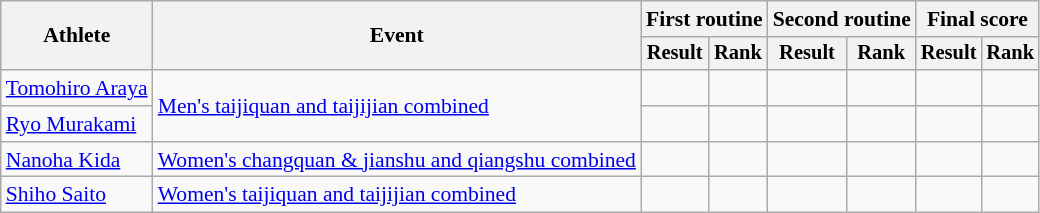<table class=wikitable style=font-size:90%;text-align:center>
<tr>
<th rowspan="2">Athlete</th>
<th rowspan="2">Event</th>
<th colspan="2">First routine</th>
<th colspan="2">Second routine</th>
<th colspan="2">Final score</th>
</tr>
<tr style="font-size:95%">
<th>Result</th>
<th>Rank</th>
<th>Result</th>
<th>Rank</th>
<th>Result</th>
<th>Rank</th>
</tr>
<tr align=center>
<td align=left><a href='#'>Tomohiro Araya</a></td>
<td rowspan="2" align="left"><a href='#'>Men's taijiquan and taijijian combined</a></td>
<td></td>
<td></td>
<td></td>
<td></td>
<td></td>
<td></td>
</tr>
<tr align=center>
<td align=left><a href='#'>Ryo Murakami</a></td>
<td></td>
<td></td>
<td></td>
<td></td>
<td></td>
<td></td>
</tr>
<tr align=center>
<td align=left><a href='#'>Nanoha Kida</a></td>
<td align=left><a href='#'>Women's changquan & jianshu and qiangshu combined</a></td>
<td></td>
<td></td>
<td></td>
<td></td>
<td></td>
<td></td>
</tr>
<tr align=center>
<td align=left><a href='#'>Shiho Saito</a></td>
<td align=left><a href='#'>Women's taijiquan and taijijian combined</a></td>
<td></td>
<td></td>
<td></td>
<td></td>
<td></td>
<td></td>
</tr>
</table>
